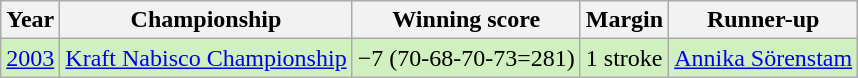<table class="wikitable">
<tr>
<th>Year</th>
<th>Championship</th>
<th>Winning score</th>
<th>Margin</th>
<th>Runner-up</th>
</tr>
<tr style="background:#D0F0C0;">
<td><a href='#'>2003</a></td>
<td><a href='#'>Kraft Nabisco Championship</a></td>
<td>−7 (70-68-70-73=281)</td>
<td>1 stroke</td>
<td> <a href='#'>Annika Sörenstam</a></td>
</tr>
</table>
